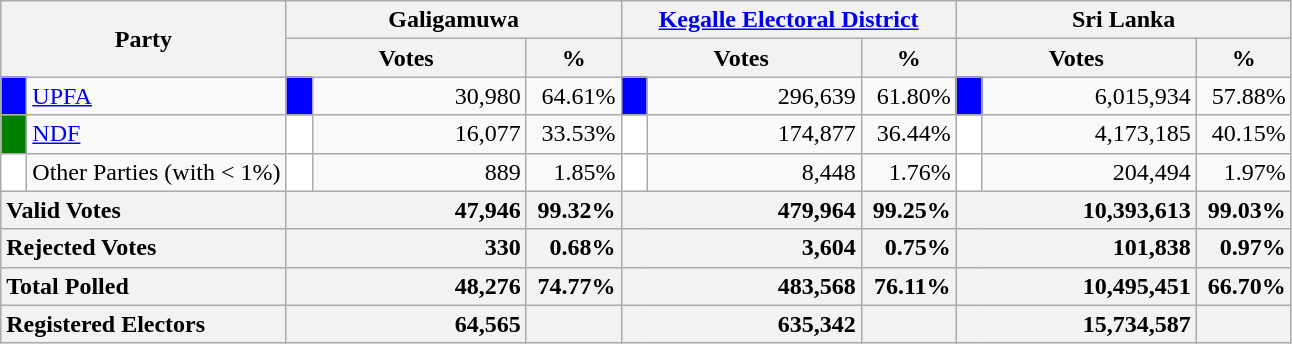<table class="wikitable">
<tr>
<th colspan="2" width="144px"rowspan="2">Party</th>
<th colspan="3" width="216px">Galigamuwa</th>
<th colspan="3" width="216px"><a href='#'>Kegalle Electoral District</a></th>
<th colspan="3" width="216px">Sri Lanka</th>
</tr>
<tr>
<th colspan="2" width="144px">Votes</th>
<th>%</th>
<th colspan="2" width="144px">Votes</th>
<th>%</th>
<th colspan="2" width="144px">Votes</th>
<th>%</th>
</tr>
<tr>
<td style="background-color:blue;" width="10px"></td>
<td style="text-align:left;"><a href='#'>UPFA</a></td>
<td style="background-color:blue;" width="10px"></td>
<td style="text-align:right;">30,980</td>
<td style="text-align:right;">64.61%</td>
<td style="background-color:blue;" width="10px"></td>
<td style="text-align:right;">296,639</td>
<td style="text-align:right;">61.80%</td>
<td style="background-color:blue;" width="10px"></td>
<td style="text-align:right;">6,015,934</td>
<td style="text-align:right;">57.88%</td>
</tr>
<tr>
<td style="background-color:green;" width="10px"></td>
<td style="text-align:left;"><a href='#'>NDF</a></td>
<td style="background-color:white;" width="10px"></td>
<td style="text-align:right;">16,077</td>
<td style="text-align:right;">33.53%</td>
<td style="background-color:white;" width="10px"></td>
<td style="text-align:right;">174,877</td>
<td style="text-align:right;">36.44%</td>
<td style="background-color:white;" width="10px"></td>
<td style="text-align:right;">4,173,185</td>
<td style="text-align:right;">40.15%</td>
</tr>
<tr>
<td style="background-color:white;" width="10px"></td>
<td style="text-align:left;">Other Parties (with < 1%)</td>
<td style="background-color:white;" width="10px"></td>
<td style="text-align:right;">889</td>
<td style="text-align:right;">1.85%</td>
<td style="background-color:white;" width="10px"></td>
<td style="text-align:right;">8,448</td>
<td style="text-align:right;">1.76%</td>
<td style="background-color:white;" width="10px"></td>
<td style="text-align:right;">204,494</td>
<td style="text-align:right;">1.97%</td>
</tr>
<tr>
<th colspan="2" width="144px"style="text-align:left;">Valid Votes</th>
<th style="text-align:right;"colspan="2" width="144px">47,946</th>
<th style="text-align:right;">99.32%</th>
<th style="text-align:right;"colspan="2" width="144px">479,964</th>
<th style="text-align:right;">99.25%</th>
<th style="text-align:right;"colspan="2" width="144px">10,393,613</th>
<th style="text-align:right;">99.03%</th>
</tr>
<tr>
<th colspan="2" width="144px"style="text-align:left;">Rejected Votes</th>
<th style="text-align:right;"colspan="2" width="144px">330</th>
<th style="text-align:right;">0.68%</th>
<th style="text-align:right;"colspan="2" width="144px">3,604</th>
<th style="text-align:right;">0.75%</th>
<th style="text-align:right;"colspan="2" width="144px">101,838</th>
<th style="text-align:right;">0.97%</th>
</tr>
<tr>
<th colspan="2" width="144px"style="text-align:left;">Total Polled</th>
<th style="text-align:right;"colspan="2" width="144px">48,276</th>
<th style="text-align:right;">74.77%</th>
<th style="text-align:right;"colspan="2" width="144px">483,568</th>
<th style="text-align:right;">76.11%</th>
<th style="text-align:right;"colspan="2" width="144px">10,495,451</th>
<th style="text-align:right;">66.70%</th>
</tr>
<tr>
<th colspan="2" width="144px"style="text-align:left;">Registered Electors</th>
<th style="text-align:right;"colspan="2" width="144px">64,565</th>
<th></th>
<th style="text-align:right;"colspan="2" width="144px">635,342</th>
<th></th>
<th style="text-align:right;"colspan="2" width="144px">15,734,587</th>
<th></th>
</tr>
</table>
